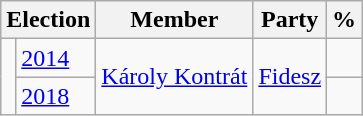<table class=wikitable>
<tr>
<th colspan=2>Election</th>
<th>Member</th>
<th>Party</th>
<th>%</th>
</tr>
<tr>
<td rowspan=2 bgcolor=></td>
<td><a href='#'>2014</a></td>
<td rowspan=2><a href='#'>Károly Kontrát</a></td>
<td rowspan=2><a href='#'>Fidesz</a></td>
<td align=right></td>
</tr>
<tr>
<td><a href='#'>2018</a></td>
<td align=right></td>
</tr>
</table>
